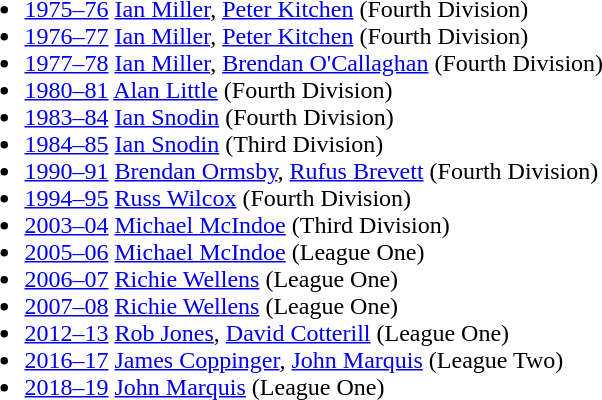<table>
<tr style="vertical-align:top;">
<td><br><ul><li><a href='#'>1975–76</a>  <a href='#'>Ian Miller</a>,  <a href='#'>Peter Kitchen</a> (Fourth Division)</li><li><a href='#'>1976–77</a>  <a href='#'>Ian Miller</a>,  <a href='#'>Peter Kitchen</a> (Fourth Division)</li><li><a href='#'>1977–78</a>  <a href='#'>Ian Miller</a>,  <a href='#'>Brendan O'Callaghan</a> (Fourth Division)</li><li><a href='#'>1980–81</a>  <a href='#'>Alan Little</a> (Fourth Division)</li><li><a href='#'>1983–84</a>  <a href='#'>Ian Snodin</a> (Fourth Division)</li><li><a href='#'>1984–85</a>  <a href='#'>Ian Snodin</a> (Third Division)</li><li><a href='#'>1990–91</a>  <a href='#'>Brendan Ormsby</a>,  <a href='#'>Rufus Brevett</a> (Fourth Division)</li><li><a href='#'>1994–95</a>  <a href='#'>Russ Wilcox</a> (Fourth Division)</li><li><a href='#'>2003–04</a>  <a href='#'>Michael McIndoe</a> (Third Division)</li><li><a href='#'>2005–06</a>  <a href='#'>Michael McIndoe</a> (League One)</li><li><a href='#'>2006–07</a>  <a href='#'>Richie Wellens</a> (League One)</li><li><a href='#'>2007–08</a>  <a href='#'>Richie Wellens</a> (League One)</li><li><a href='#'>2012–13</a>  <a href='#'>Rob Jones</a>,  <a href='#'>David Cotterill</a> (League One)</li><li><a href='#'>2016–17</a>  <a href='#'>James Coppinger</a>,  <a href='#'>John Marquis</a> (League Two)</li><li><a href='#'>2018–19</a>  <a href='#'>John Marquis</a> (League One)</li></ul></td>
</tr>
</table>
